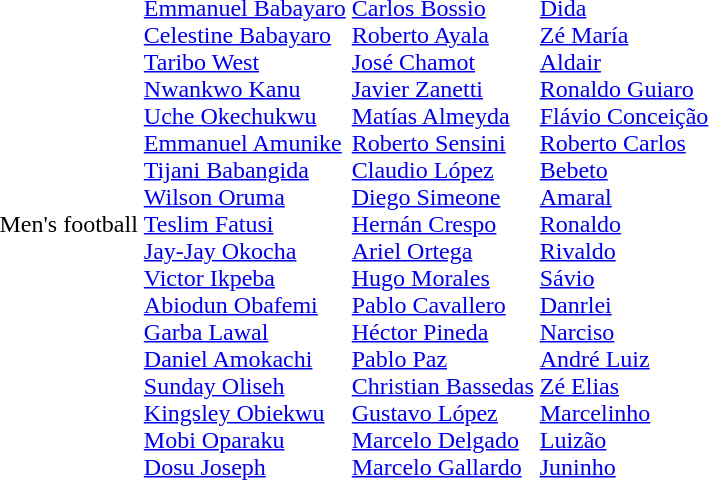<table>
<tr>
<td>Men's football</td>
<td valign=top><br><a href='#'>Emmanuel Babayaro</a><br><a href='#'>Celestine Babayaro</a><br><a href='#'>Taribo West</a><br><a href='#'>Nwankwo Kanu</a><br><a href='#'>Uche Okechukwu</a><br><a href='#'>Emmanuel Amunike</a><br><a href='#'>Tijani Babangida</a><br><a href='#'>Wilson Oruma</a><br><a href='#'>Teslim Fatusi</a><br><a href='#'>Jay-Jay Okocha</a><br><a href='#'>Victor Ikpeba</a><br><a href='#'>Abiodun Obafemi</a><br><a href='#'>Garba Lawal</a><br><a href='#'>Daniel Amokachi</a><br><a href='#'>Sunday Oliseh</a><br><a href='#'>Kingsley Obiekwu</a><br><a href='#'>Mobi Oparaku</a><br><a href='#'>Dosu Joseph</a></td>
<td valign=top><br><a href='#'>Carlos Bossio</a><br><a href='#'>Roberto Ayala</a><br><a href='#'>José Chamot</a><br><a href='#'>Javier Zanetti</a><br><a href='#'>Matías Almeyda</a><br><a href='#'>Roberto Sensini</a><br><a href='#'>Claudio López</a><br><a href='#'>Diego Simeone</a><br><a href='#'>Hernán Crespo</a><br><a href='#'>Ariel Ortega</a><br><a href='#'>Hugo Morales</a><br><a href='#'>Pablo Cavallero</a><br><a href='#'>Héctor Pineda</a><br><a href='#'>Pablo Paz</a><br><a href='#'>Christian Bassedas</a><br><a href='#'>Gustavo López</a><br><a href='#'>Marcelo Delgado</a><br><a href='#'>Marcelo Gallardo</a></td>
<td valign=top><br><a href='#'>Dida</a><br><a href='#'>Zé María</a><br><a href='#'>Aldair</a><br><a href='#'>Ronaldo Guiaro</a><br><a href='#'>Flávio Conceição</a><br><a href='#'>Roberto Carlos</a><br><a href='#'>Bebeto</a><br><a href='#'>Amaral</a><br><a href='#'>Ronaldo</a><br><a href='#'>Rivaldo</a><br><a href='#'>Sávio</a><br><a href='#'>Danrlei</a><br><a href='#'>Narciso</a><br><a href='#'>André Luiz</a><br><a href='#'>Zé Elias</a><br><a href='#'>Marcelinho</a><br><a href='#'>Luizão</a><br><a href='#'>Juninho</a></td>
</tr>
</table>
